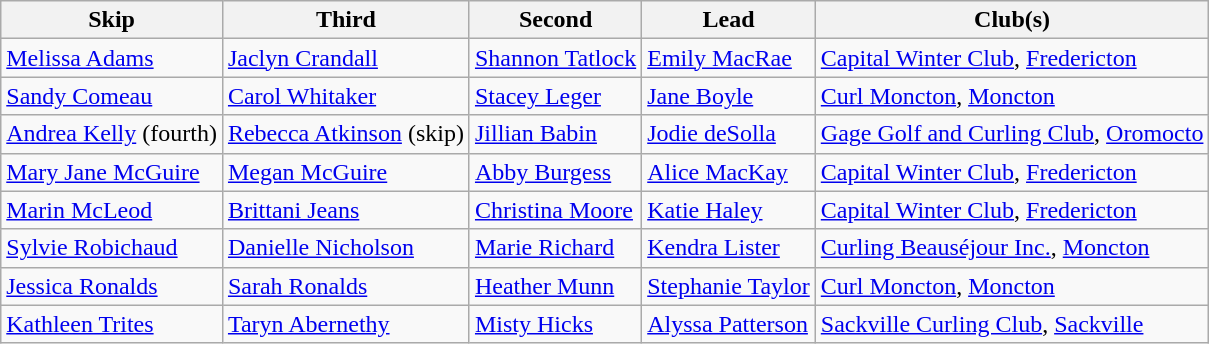<table class="wikitable">
<tr>
<th>Skip</th>
<th>Third</th>
<th>Second</th>
<th>Lead</th>
<th>Club(s)</th>
</tr>
<tr>
<td><a href='#'>Melissa Adams</a></td>
<td><a href='#'>Jaclyn Crandall</a></td>
<td><a href='#'>Shannon Tatlock</a></td>
<td><a href='#'>Emily MacRae</a></td>
<td><a href='#'>Capital Winter Club</a>, <a href='#'>Fredericton</a></td>
</tr>
<tr>
<td><a href='#'>Sandy Comeau</a></td>
<td><a href='#'>Carol Whitaker</a></td>
<td><a href='#'>Stacey Leger</a></td>
<td><a href='#'>Jane Boyle</a></td>
<td><a href='#'>Curl Moncton</a>, <a href='#'>Moncton</a></td>
</tr>
<tr>
<td><a href='#'>Andrea Kelly</a> (fourth)</td>
<td><a href='#'>Rebecca Atkinson</a> (skip)</td>
<td><a href='#'>Jillian Babin</a></td>
<td><a href='#'>Jodie deSolla</a></td>
<td><a href='#'>Gage Golf and Curling Club</a>, <a href='#'>Oromocto</a></td>
</tr>
<tr>
<td><a href='#'>Mary Jane McGuire</a></td>
<td><a href='#'>Megan McGuire</a></td>
<td><a href='#'>Abby Burgess</a></td>
<td><a href='#'>Alice MacKay</a></td>
<td><a href='#'>Capital Winter Club</a>, <a href='#'>Fredericton</a></td>
</tr>
<tr>
<td><a href='#'>Marin McLeod</a></td>
<td><a href='#'>Brittani Jeans</a></td>
<td><a href='#'>Christina Moore</a></td>
<td><a href='#'>Katie Haley</a></td>
<td><a href='#'>Capital Winter Club</a>, <a href='#'>Fredericton</a></td>
</tr>
<tr>
<td><a href='#'>Sylvie Robichaud</a></td>
<td><a href='#'>Danielle Nicholson</a></td>
<td><a href='#'>Marie Richard</a></td>
<td><a href='#'>Kendra Lister</a></td>
<td><a href='#'>Curling Beauséjour Inc.</a>, <a href='#'>Moncton</a></td>
</tr>
<tr>
<td><a href='#'>Jessica Ronalds</a></td>
<td><a href='#'>Sarah Ronalds</a></td>
<td><a href='#'>Heather Munn</a></td>
<td><a href='#'>Stephanie Taylor</a></td>
<td><a href='#'>Curl Moncton</a>, <a href='#'>Moncton</a></td>
</tr>
<tr>
<td><a href='#'>Kathleen Trites</a></td>
<td><a href='#'>Taryn Abernethy</a></td>
<td><a href='#'>Misty Hicks</a></td>
<td><a href='#'>Alyssa Patterson</a></td>
<td><a href='#'>Sackville Curling Club</a>, <a href='#'>Sackville</a></td>
</tr>
</table>
